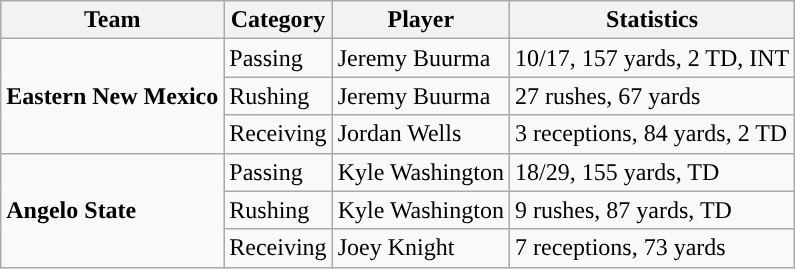<table class="wikitable" style="float: left;">
<tr>
<th>Team</th>
<th>Category</th>
<th>Player</th>
<th>Statistics</th>
</tr>
<tr>
<td rowspan=3><strong>Eastern New Mexico</strong></td>
<td>Passing</td>
<td>Jeremy Buurma</td>
<td>10/17, 157 yards, 2 TD, INT</td>
</tr>
<tr>
<td>Rushing</td>
<td>Jeremy Buurma</td>
<td>27 rushes, 67 yards</td>
</tr>
<tr>
<td>Receiving</td>
<td>Jordan Wells</td>
<td>3 receptions, 84 yards, 2 TD</td>
</tr>
<tr>
<td rowspan=3><strong>Angelo State</strong></td>
<td>Passing</td>
<td>Kyle Washington</td>
<td>18/29, 155 yards, TD</td>
</tr>
<tr>
<td>Rushing</td>
<td>Kyle Washington</td>
<td>9 rushes, 87 yards, TD</td>
</tr>
<tr>
<td>Receiving</td>
<td>Joey Knight</td>
<td>7 receptions, 73 yards</td>
</tr>
</table>
